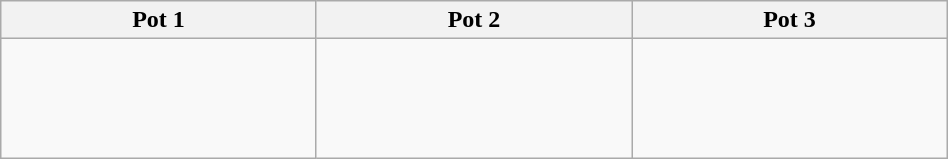<table class=wikitable width=50%>
<tr>
<th width=15%>Pot 1</th>
<th width=15%>Pot 2</th>
<th width=15%>Pot 3</th>
</tr>
<tr>
<td><br><br><br><br></td>
<td><br><br><br><br></td>
<td><br><br><br><br></td>
</tr>
</table>
